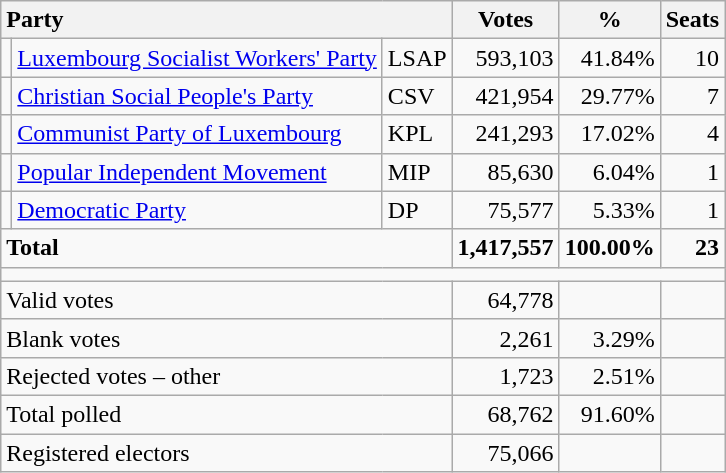<table class="wikitable" border="1" style="text-align:right;">
<tr>
<th style="text-align:left;" valign=bottom colspan=3>Party</th>
<th align=center valign=bottom width="50">Votes</th>
<th align=center valign=bottom width="50">%</th>
<th align=center>Seats</th>
</tr>
<tr>
<td></td>
<td align=left><a href='#'>Luxembourg Socialist Workers' Party</a></td>
<td align=left>LSAP</td>
<td>593,103</td>
<td>41.84%</td>
<td>10</td>
</tr>
<tr>
<td></td>
<td align=left><a href='#'>Christian Social People's Party</a></td>
<td align=left>CSV</td>
<td>421,954</td>
<td>29.77%</td>
<td>7</td>
</tr>
<tr>
<td></td>
<td align=left><a href='#'>Communist Party of Luxembourg</a></td>
<td align=left>KPL</td>
<td>241,293</td>
<td>17.02%</td>
<td>4</td>
</tr>
<tr>
<td></td>
<td align=left><a href='#'>Popular Independent Movement</a></td>
<td align=left>MIP</td>
<td>85,630</td>
<td>6.04%</td>
<td>1</td>
</tr>
<tr>
<td></td>
<td align=left><a href='#'>Democratic Party</a></td>
<td align=left>DP</td>
<td>75,577</td>
<td>5.33%</td>
<td>1</td>
</tr>
<tr style="font-weight:bold">
<td align=left colspan=3>Total</td>
<td>1,417,557</td>
<td>100.00%</td>
<td>23</td>
</tr>
<tr>
<td colspan=6 height="2"></td>
</tr>
<tr>
<td align=left colspan=3>Valid votes</td>
<td>64,778</td>
<td></td>
<td></td>
</tr>
<tr>
<td align=left colspan=3>Blank votes</td>
<td>2,261</td>
<td>3.29%</td>
<td></td>
</tr>
<tr>
<td align=left colspan=3>Rejected votes – other</td>
<td>1,723</td>
<td>2.51%</td>
<td></td>
</tr>
<tr>
<td align=left colspan=3>Total polled</td>
<td>68,762</td>
<td>91.60%</td>
<td></td>
</tr>
<tr>
<td align=left colspan=3>Registered electors</td>
<td>75,066</td>
<td></td>
<td></td>
</tr>
</table>
